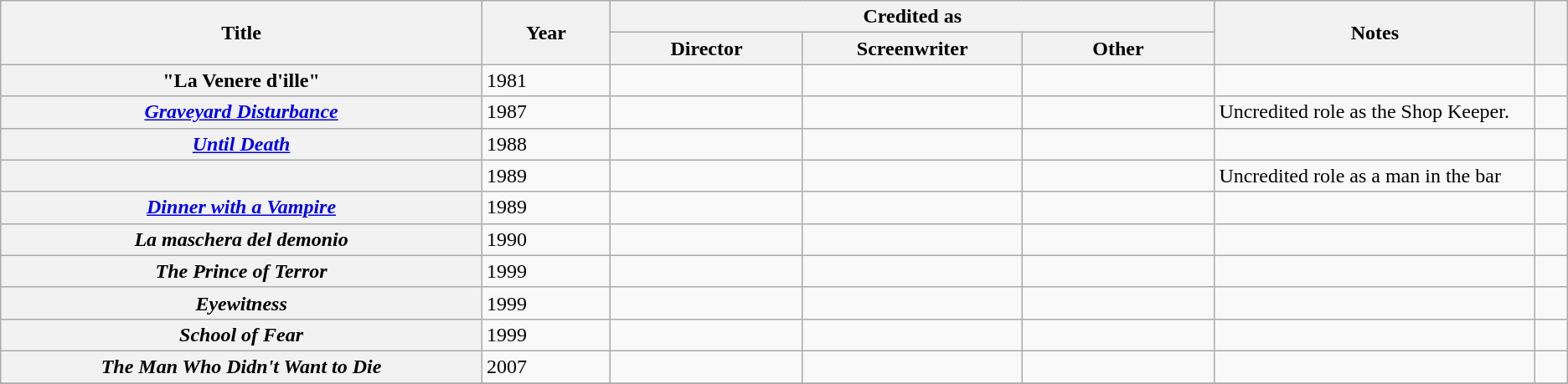<table class="wikitable sortable plainrowheaders">
<tr>
<th width="15%" rowspan="2" scope="col">Title</th>
<th width="4%" rowspan="2" scope="col">Year</th>
<th colspan="3" scope="col">Credited as</th>
<th width="10%" rowspan="2" scope="col" class="unsortable">Notes</th>
<th width="1%" rowspan="2" scope="col" class="unsortable"></th>
</tr>
<tr>
<th width=6%>Director</th>
<th width=6%>Screenwriter</th>
<th width=6%>Other</th>
</tr>
<tr>
<th scope="row">"La Venere d'ille"</th>
<td>1981</td>
<td></td>
<td></td>
<td></td>
<td></td>
<td style="text-align:center;"></td>
</tr>
<tr>
<th scope="row"><em><a href='#'>Graveyard Disturbance</a></em></th>
<td>1987</td>
<td></td>
<td></td>
<td></td>
<td>Uncredited role as the Shop Keeper.</td>
<td style="text-align:center;"></td>
</tr>
<tr>
<th scope="row"><em><a href='#'>Until Death</a></em></th>
<td>1988</td>
<td></td>
<td></td>
<td></td>
<td></td>
<td style="text-align:center;"></td>
</tr>
<tr>
<th scope="row"></th>
<td>1989</td>
<td></td>
<td></td>
<td></td>
<td>Uncredited role as a man in the bar</td>
<td style="text-align:center;"></td>
</tr>
<tr>
<th scope="row"><em><a href='#'>Dinner with a Vampire</a></em></th>
<td>1989</td>
<td></td>
<td></td>
<td></td>
<td></td>
<td style="text-align:center;"></td>
</tr>
<tr>
<th scope="row"><em> La maschera del demonio</em></th>
<td>1990</td>
<td></td>
<td></td>
<td></td>
<td></td>
<td style="text-align:center;"></td>
</tr>
<tr>
<th scope="row"><em>The Prince of Terror</em></th>
<td>1999</td>
<td></td>
<td></td>
<td></td>
<td></td>
<td style="text-align:center;"></td>
</tr>
<tr>
<th scope="row"><em>Eyewitness</em></th>
<td>1999</td>
<td></td>
<td></td>
<td></td>
<td></td>
<td style="text-align:center;"></td>
</tr>
<tr>
<th scope="row"><em>School of Fear</em></th>
<td>1999</td>
<td></td>
<td></td>
<td></td>
<td></td>
<td style="text-align:center;"></td>
</tr>
<tr>
<th scope="row"><em>The Man Who Didn't Want to Die</em></th>
<td>2007</td>
<td></td>
<td></td>
<td></td>
<td></td>
<td style="text-align:center;"></td>
</tr>
<tr>
</tr>
</table>
